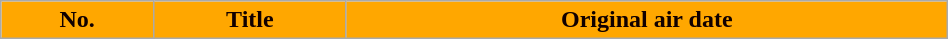<table class="wikitable plainrowheaders"  style="width:50%; background:#fff;">
<tr>
<th style="background-color: #FFA700; color:#100; text-align: center;">No.</th>
<th ! style="background-color: #FFA700; color:#100; text-align: center;">Title</th>
<th ! style="background-color: #FFA700; color:#100; text-align: center;">Original air date<br>








</th>
</tr>
</table>
